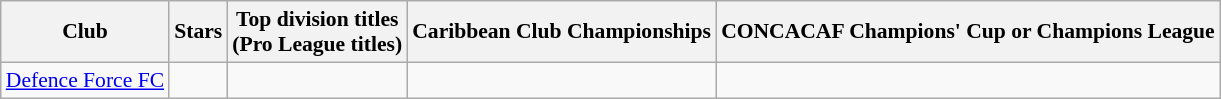<table class="sortable wikitable" style="font-size:90%;">
<tr>
<th>Club</th>
<th>Stars</th>
<th>Top division titles<br>(Pro League titles)</th>
<th>Caribbean Club Championships</th>
<th>CONCACAF Champions' Cup or Champions League</th>
</tr>
<tr>
<td><a href='#'>Defence Force FC</a></td>
<td></td>
<td></td>
<td></td>
<td></td>
</tr>
</table>
